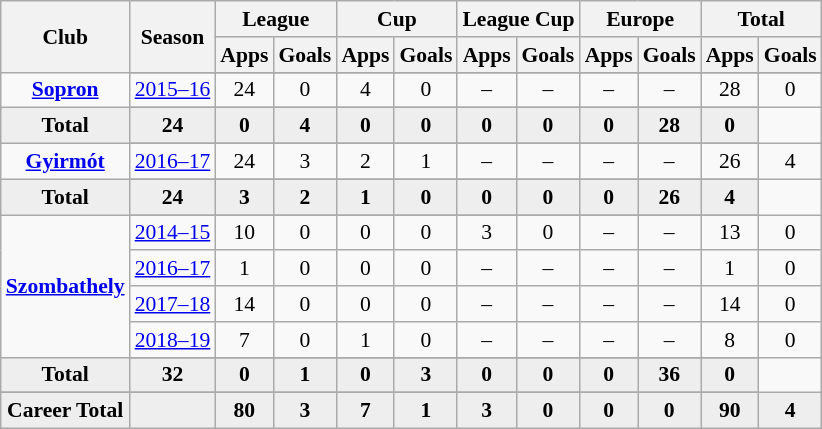<table class="wikitable" style="font-size:90%; text-align: center;">
<tr>
<th rowspan="2">Club</th>
<th rowspan="2">Season</th>
<th colspan="2">League</th>
<th colspan="2">Cup</th>
<th colspan="2">League Cup</th>
<th colspan="2">Europe</th>
<th colspan="2">Total</th>
</tr>
<tr>
<th>Apps</th>
<th>Goals</th>
<th>Apps</th>
<th>Goals</th>
<th>Apps</th>
<th>Goals</th>
<th>Apps</th>
<th>Goals</th>
<th>Apps</th>
<th>Goals</th>
</tr>
<tr ||-||-||-|->
<td rowspan="3" valign="center"><strong><a href='#'>Sopron</a></strong></td>
</tr>
<tr>
<td><a href='#'>2015–16</a></td>
<td>24</td>
<td>0</td>
<td>4</td>
<td>0</td>
<td>–</td>
<td>–</td>
<td>–</td>
<td>–</td>
<td>28</td>
<td>0</td>
</tr>
<tr>
</tr>
<tr style="font-weight:bold; background-color:#eeeeee;">
<td>Total</td>
<td>24</td>
<td>0</td>
<td>4</td>
<td>0</td>
<td>0</td>
<td>0</td>
<td>0</td>
<td>0</td>
<td>28</td>
<td>0</td>
</tr>
<tr>
<td rowspan="3" valign="center"><strong><a href='#'>Gyirmót</a></strong></td>
</tr>
<tr>
<td><a href='#'>2016–17</a></td>
<td>24</td>
<td>3</td>
<td>2</td>
<td>1</td>
<td>–</td>
<td>–</td>
<td>–</td>
<td>–</td>
<td>26</td>
<td>4</td>
</tr>
<tr>
</tr>
<tr style="font-weight:bold; background-color:#eeeeee;">
<td>Total</td>
<td>24</td>
<td>3</td>
<td>2</td>
<td>1</td>
<td>0</td>
<td>0</td>
<td>0</td>
<td>0</td>
<td>26</td>
<td>4</td>
</tr>
<tr>
<td rowspan="6" valign="center"><strong><a href='#'>Szombathely</a></strong></td>
</tr>
<tr>
<td><a href='#'>2014–15</a></td>
<td>10</td>
<td>0</td>
<td>0</td>
<td>0</td>
<td>3</td>
<td>0</td>
<td>–</td>
<td>–</td>
<td>13</td>
<td>0</td>
</tr>
<tr>
<td><a href='#'>2016–17</a></td>
<td>1</td>
<td>0</td>
<td>0</td>
<td>0</td>
<td>–</td>
<td>–</td>
<td>–</td>
<td>–</td>
<td>1</td>
<td>0</td>
</tr>
<tr>
<td><a href='#'>2017–18</a></td>
<td>14</td>
<td>0</td>
<td>0</td>
<td>0</td>
<td>–</td>
<td>–</td>
<td>–</td>
<td>–</td>
<td>14</td>
<td>0</td>
</tr>
<tr>
<td><a href='#'>2018–19</a></td>
<td>7</td>
<td>0</td>
<td>1</td>
<td>0</td>
<td>–</td>
<td>–</td>
<td>–</td>
<td>–</td>
<td>8</td>
<td>0</td>
</tr>
<tr>
</tr>
<tr style="font-weight:bold; background-color:#eeeeee;">
<td>Total</td>
<td>32</td>
<td>0</td>
<td>1</td>
<td>0</td>
<td>3</td>
<td>0</td>
<td>0</td>
<td>0</td>
<td>36</td>
<td>0</td>
</tr>
<tr>
</tr>
<tr style="font-weight:bold; background-color:#eeeeee;">
<td rowspan="2" valign="top"><strong>Career Total</strong></td>
<td></td>
<td><strong>80</strong></td>
<td><strong>3</strong></td>
<td><strong>7</strong></td>
<td><strong>1</strong></td>
<td><strong>3</strong></td>
<td><strong>0</strong></td>
<td><strong>0</strong></td>
<td><strong>0</strong></td>
<td><strong>90</strong></td>
<td><strong>4</strong></td>
</tr>
</table>
